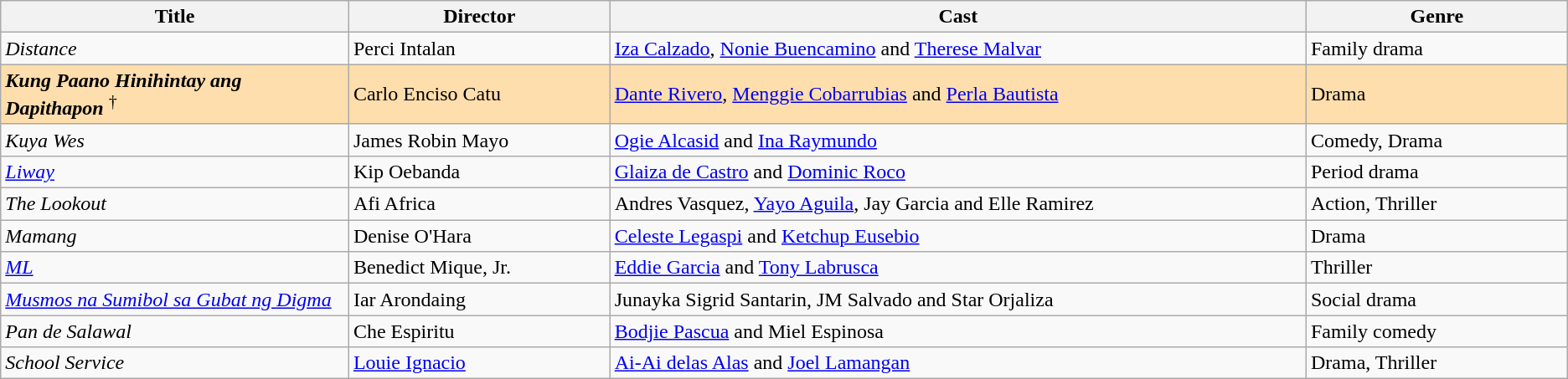<table class="wikitable">
<tr>
<th style="width:20%;">Title</th>
<th style="width:15%;">Director</th>
<th style="width:40%;">Cast</th>
<th style="width:15%;">Genre</th>
</tr>
<tr>
<td><em>Distance</em></td>
<td>Perci Intalan</td>
<td><a href='#'>Iza Calzado</a>, <a href='#'>Nonie Buencamino</a> and <a href='#'>Therese Malvar</a></td>
<td>Family drama</td>
</tr>
<tr style="background:#FFDEAD;">
<td><strong><em>Kung Paano Hinihintay ang Dapithapon</em></strong> <sup>†</sup></td>
<td>Carlo Enciso Catu</td>
<td><a href='#'>Dante Rivero</a>, <a href='#'>Menggie Cobarrubias</a> and <a href='#'>Perla Bautista</a></td>
<td>Drama</td>
</tr>
<tr>
<td><em>Kuya Wes</em></td>
<td>James Robin Mayo</td>
<td><a href='#'>Ogie Alcasid</a> and <a href='#'>Ina Raymundo</a></td>
<td>Comedy, Drama</td>
</tr>
<tr>
<td><em><a href='#'>Liway</a></em></td>
<td>Kip Oebanda</td>
<td><a href='#'>Glaiza de Castro</a> and <a href='#'>Dominic Roco</a></td>
<td>Period drama</td>
</tr>
<tr>
<td><em>The Lookout</em></td>
<td>Afi Africa</td>
<td>Andres Vasquez, <a href='#'>Yayo Aguila</a>, Jay Garcia and Elle Ramirez</td>
<td>Action, Thriller</td>
</tr>
<tr>
<td><em>Mamang</em></td>
<td>Denise O'Hara</td>
<td><a href='#'>Celeste Legaspi</a> and <a href='#'>Ketchup Eusebio</a></td>
<td>Drama</td>
</tr>
<tr>
<td><em><a href='#'>ML</a></em></td>
<td>Benedict Mique, Jr.</td>
<td><a href='#'>Eddie Garcia</a> and <a href='#'>Tony Labrusca</a></td>
<td>Thriller</td>
</tr>
<tr>
<td><em><a href='#'>Musmos na Sumibol sa Gubat ng Digma</a></em></td>
<td>Iar Arondaing</td>
<td>Junayka Sigrid Santarin, JM Salvado and Star Orjaliza</td>
<td>Social drama</td>
</tr>
<tr>
<td><em>Pan de Salawal</em></td>
<td>Che Espiritu</td>
<td><a href='#'>Bodjie Pascua</a> and Miel Espinosa</td>
<td>Family comedy</td>
</tr>
<tr>
<td><em>School Service</em></td>
<td><a href='#'>Louie Ignacio</a></td>
<td><a href='#'>Ai-Ai delas Alas</a> and <a href='#'>Joel Lamangan</a></td>
<td>Drama, Thriller</td>
</tr>
</table>
